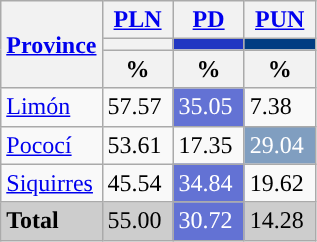<table class="wikitable mw-collapsible mw-collapsed">
<tr>
<th rowspan="3"><a href='#'>Province</a></th>
<th colspan="1" width="40px"><a href='#'>PLN</a></th>
<th colspan="1" width="40px"><a href='#'>PD</a></th>
<th colspan="1" width="40px"><a href='#'>PUN</a></th>
</tr>
<tr>
<th colspan="1" style="background:"></th>
<th colspan="1" style="background:#2136C2"></th>
<th colspan="1" style="background:#013d82"></th>
</tr>
<tr>
<th data-sort-type="number">%</th>
<th data-sort-type="number">%</th>
<th data-sort-type="number">%</th>
</tr>
<tr>
<td align="left"><a href='#'>Limón</a></td>
<td style="background:">57.57</td>
<td style="background:#6372d4; color:white;">35.05</td>
<td>7.38</td>
</tr>
<tr>
<td align="left"><a href='#'>Pococí</a></td>
<td style="background:">53.61</td>
<td>17.35</td>
<td style="background:#809ec0; color:white;">29.04</td>
</tr>
<tr>
<td align="left"><a href='#'>Siquirres</a></td>
<td style="background:">45.54</td>
<td style="background:#6372d4; color:white;">34.84</td>
<td>19.62</td>
</tr>
<tr style="background:#CDCDCD;">
<td align="left"><strong>Total</strong></td>
<td style="background:">55.00</td>
<td style="background:#6372d4; color:white;">30.72</td>
<td>14.28</td>
</tr>
</table>
